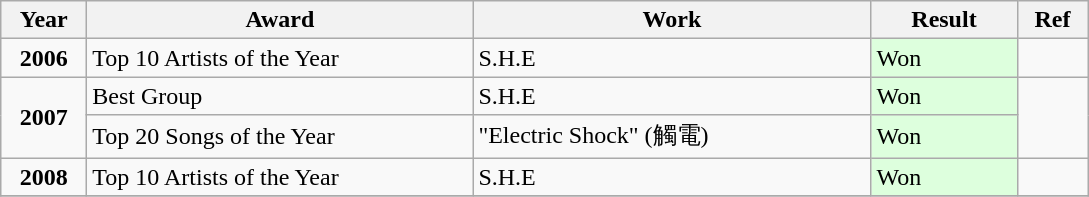<table class="wikitable">
<tr>
<th width="50">Year</th>
<th width="250">Award</th>
<th width="258">Work</th>
<th width="90">Result</th>
<th width="40">Ref</th>
</tr>
<tr>
<td align="center"><strong>2006</strong></td>
<td>Top 10 Artists of the Year</td>
<td>S.H.E</td>
<td style="background: #ddffdd"><div>Won</div></td>
<td align="center"></td>
</tr>
<tr>
<td rowspan="2" align="center"><strong>2007</strong></td>
<td>Best Group</td>
<td>S.H.E</td>
<td style="background: #ddffdd"><div>Won</div></td>
<td rowspan="2" align="center"></td>
</tr>
<tr>
<td>Top 20 Songs of the Year</td>
<td>"Electric Shock" (觸電)</td>
<td style="background: #ddffdd"><div>Won</div></td>
</tr>
<tr>
<td align="center"><strong>2008</strong></td>
<td>Top 10 Artists of the Year</td>
<td>S.H.E</td>
<td style="background: #ddffdd"><div>Won</div></td>
<td align="center"></td>
</tr>
<tr>
</tr>
</table>
